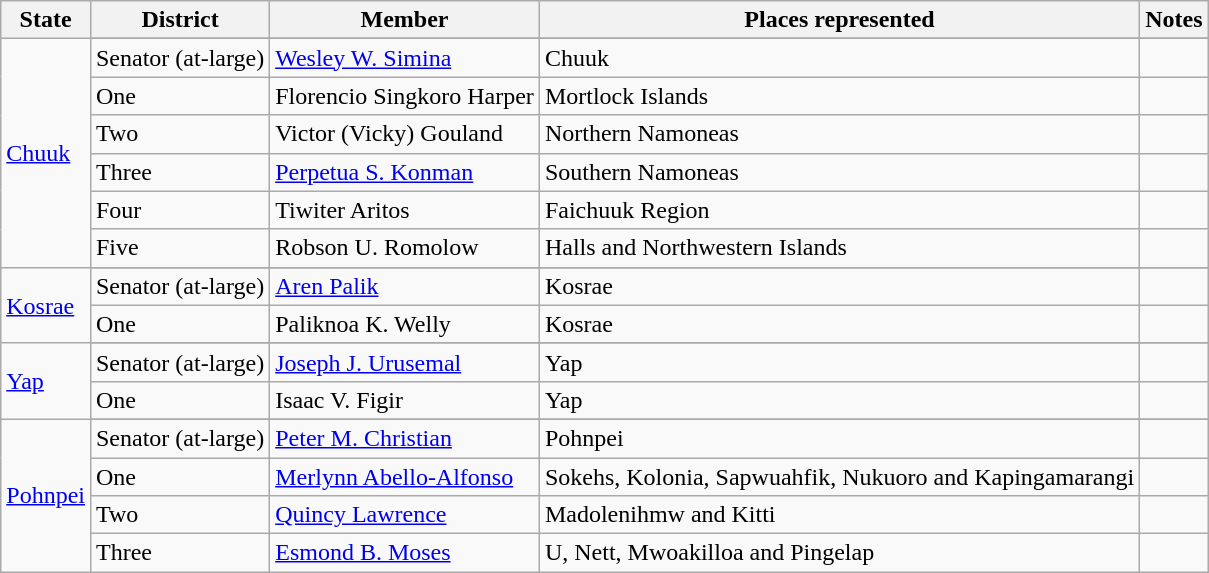<table class="wikitable">
<tr>
<th>State</th>
<th>District</th>
<th>Member</th>
<th>Places represented</th>
<th>Notes</th>
</tr>
<tr>
<td rowspan=7><a href='#'>Chuuk</a></td>
</tr>
<tr>
<td>Senator (at-large)</td>
<td><a href='#'>Wesley W. Simina</a></td>
<td>Chuuk</td>
<td></td>
</tr>
<tr>
<td>One</td>
<td>Florencio Singkoro Harper</td>
<td>Mortlock Islands</td>
<td></td>
</tr>
<tr>
<td>Two</td>
<td>Victor (Vicky) Gouland</td>
<td>Northern Namoneas</td>
<td></td>
</tr>
<tr>
<td>Three</td>
<td><a href='#'>Perpetua S. Konman</a></td>
<td>Southern Namoneas</td>
<td></td>
</tr>
<tr>
<td>Four</td>
<td>Tiwiter Aritos</td>
<td>Faichuuk Region</td>
<td></td>
</tr>
<tr>
<td>Five</td>
<td>Robson U. Romolow</td>
<td>Halls and Northwestern Islands</td>
<td></td>
</tr>
<tr>
<td rowspan=3><a href='#'>Kosrae</a></td>
</tr>
<tr>
<td>Senator (at-large)</td>
<td><a href='#'>Aren Palik</a></td>
<td>Kosrae</td>
<td></td>
</tr>
<tr>
<td>One</td>
<td>Paliknoa K. Welly</td>
<td>Kosrae</td>
<td></td>
</tr>
<tr>
<td rowspan=3><a href='#'>Yap</a></td>
</tr>
<tr>
<td>Senator (at-large)</td>
<td><a href='#'>Joseph J. Urusemal</a></td>
<td>Yap</td>
<td></td>
</tr>
<tr>
<td>One</td>
<td>Isaac V. Figir</td>
<td>Yap</td>
<td></td>
</tr>
<tr>
<td rowspan=5><a href='#'>Pohnpei</a></td>
</tr>
<tr>
<td>Senator (at-large)</td>
<td><a href='#'>Peter M. Christian</a></td>
<td>Pohnpei</td>
<td></td>
</tr>
<tr>
<td>One</td>
<td><a href='#'>Merlynn Abello-Alfonso</a></td>
<td>Sokehs, Kolonia, Sapwuahfik, Nukuoro and Kapingamarangi</td>
<td></td>
</tr>
<tr>
<td>Two</td>
<td><a href='#'>Quincy Lawrence</a></td>
<td>Madolenihmw and Kitti</td>
<td></td>
</tr>
<tr>
<td>Three</td>
<td><a href='#'>Esmond B. Moses</a></td>
<td>U, Nett, Mwoakilloa and Pingelap</td>
<td></td>
</tr>
</table>
